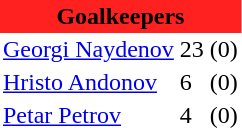<table class="toccolours" border="0" cellpadding="2" cellspacing="0" align="left" style="margin:0.5em;">
<tr>
<th colspan="4" align="center" bgcolor="#FF2020"><span>Goalkeepers</span></th>
</tr>
<tr>
<td> <a href='#'>Georgi Naydenov</a></td>
<td>23</td>
<td>(0)</td>
</tr>
<tr>
<td> <a href='#'>Hristo Andonov</a></td>
<td>6</td>
<td>(0)</td>
</tr>
<tr>
<td> <a href='#'>Petar Petrov</a></td>
<td>4</td>
<td>(0)</td>
</tr>
<tr>
</tr>
</table>
